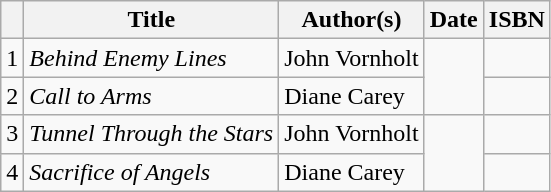<table class="wikitable">
<tr>
<th></th>
<th>Title</th>
<th>Author(s)</th>
<th>Date</th>
<th>ISBN</th>
</tr>
<tr>
<td>1</td>
<td><em>Behind Enemy Lines</em></td>
<td>John Vornholt</td>
<td rowspan="2"></td>
<td></td>
</tr>
<tr>
<td>2</td>
<td><em>Call to Arms</em></td>
<td>Diane Carey</td>
<td></td>
</tr>
<tr>
<td>3</td>
<td><em>Tunnel Through the Stars</em></td>
<td>John Vornholt</td>
<td rowspan="2"></td>
<td></td>
</tr>
<tr>
<td>4</td>
<td><em>Sacrifice of Angels</em></td>
<td>Diane Carey</td>
<td></td>
</tr>
</table>
